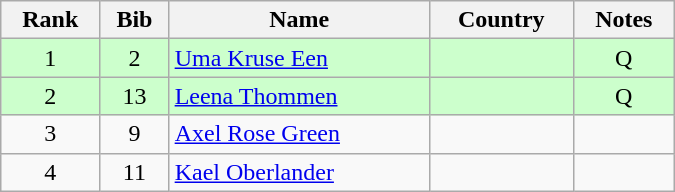<table class="wikitable" style="text-align:center; width:450px">
<tr>
<th>Rank</th>
<th>Bib</th>
<th>Name</th>
<th>Country</th>
<th>Notes</th>
</tr>
<tr bgcolor=ccffcc>
<td>1</td>
<td>2</td>
<td align=left><a href='#'>Uma Kruse Een</a></td>
<td align=left></td>
<td>Q</td>
</tr>
<tr bgcolor=ccffcc>
<td>2</td>
<td>13</td>
<td align=left><a href='#'>Leena Thommen</a></td>
<td align=left></td>
<td>Q</td>
</tr>
<tr>
<td>3</td>
<td>9</td>
<td align=left><a href='#'>Axel Rose Green</a></td>
<td align=left></td>
<td></td>
</tr>
<tr>
<td>4</td>
<td>11</td>
<td align=left><a href='#'>Kael Oberlander</a></td>
<td align=left></td>
<td></td>
</tr>
</table>
